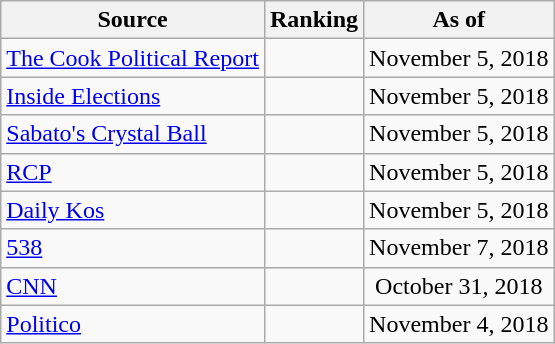<table class="wikitable" style="text-align:center">
<tr>
<th>Source</th>
<th>Ranking</th>
<th>As of</th>
</tr>
<tr>
<td align=left><a href='#'>The Cook Political Report</a></td>
<td></td>
<td>November 5, 2018</td>
</tr>
<tr>
<td align=left><a href='#'>Inside Elections</a></td>
<td></td>
<td>November 5, 2018</td>
</tr>
<tr>
<td align=left><a href='#'>Sabato's Crystal Ball</a></td>
<td></td>
<td>November 5, 2018</td>
</tr>
<tr>
<td align="left"><a href='#'>RCP</a></td>
<td></td>
<td>November 5, 2018</td>
</tr>
<tr>
<td align="left"><a href='#'>Daily Kos</a></td>
<td></td>
<td>November 5, 2018</td>
</tr>
<tr>
<td align="left"><a href='#'>538</a></td>
<td></td>
<td>November 7, 2018</td>
</tr>
<tr>
<td align="left"><a href='#'>CNN</a></td>
<td></td>
<td>October 31, 2018</td>
</tr>
<tr>
<td align="left"><a href='#'>Politico</a></td>
<td></td>
<td>November 4, 2018</td>
</tr>
</table>
